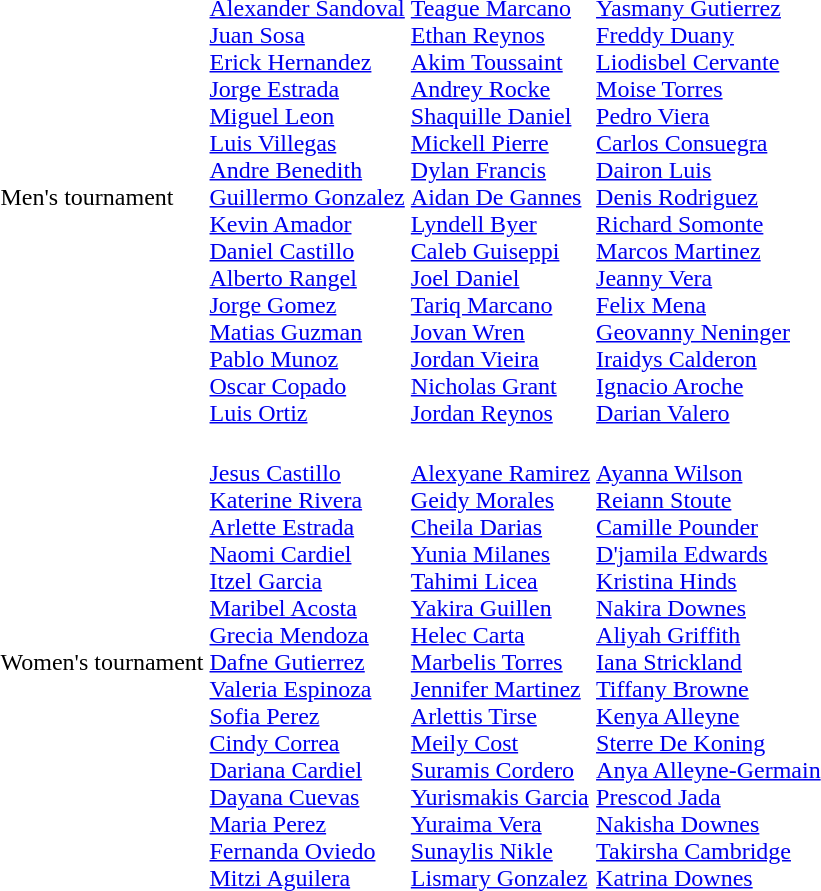<table>
<tr>
<td>Men's tournament</td>
<td><br><a href='#'>Alexander Sandoval</a><br><a href='#'>Juan Sosa</a><br><a href='#'>Erick Hernandez</a><br><a href='#'>Jorge Estrada</a><br><a href='#'>Miguel Leon</a><br><a href='#'>Luis Villegas</a><br><a href='#'>Andre Benedith</a><br><a href='#'>Guillermo Gonzalez</a><br><a href='#'>Kevin Amador</a><br><a href='#'>Daniel Castillo</a><br><a href='#'>Alberto Rangel</a><br><a href='#'>Jorge Gomez</a><br><a href='#'>Matias Guzman</a><br><a href='#'>Pablo Munoz</a><br><a href='#'>Oscar Copado</a><br><a href='#'>Luis Ortiz</a></td>
<td><br><a href='#'>Teague Marcano</a><br><a href='#'>Ethan Reynos</a><br><a href='#'>Akim Toussaint</a><br><a href='#'>Andrey Rocke</a><br><a href='#'>Shaquille Daniel</a><br><a href='#'>Mickell Pierre</a><br><a href='#'>Dylan Francis</a><br><a href='#'>Aidan De Gannes</a><br><a href='#'>Lyndell Byer</a><br><a href='#'>Caleb Guiseppi</a><br><a href='#'>Joel Daniel</a><br><a href='#'>Tariq Marcano</a><br><a href='#'>Jovan Wren</a><br><a href='#'>Jordan Vieira</a><br><a href='#'>Nicholas Grant</a><br><a href='#'>Jordan Reynos</a></td>
<td><br><a href='#'>Yasmany Gutierrez</a><br><a href='#'>Freddy Duany</a><br><a href='#'>Liodisbel Cervante</a><br><a href='#'>Moise Torres</a><br><a href='#'>Pedro Viera</a><br><a href='#'>Carlos Consuegra</a><br><a href='#'>Dairon Luis</a><br><a href='#'>Denis Rodriguez</a><br><a href='#'>Richard Somonte</a><br><a href='#'>Marcos Martinez</a><br><a href='#'>Jeanny Vera</a><br><a href='#'>Felix Mena</a><br><a href='#'>Geovanny Neninger</a><br><a href='#'>Iraidys Calderon</a><br><a href='#'>Ignacio Aroche</a><br><a href='#'>Darian Valero</a></td>
</tr>
<tr>
<td>Women's tournament</td>
<td><br><a href='#'>Jesus Castillo</a><br><a href='#'>Katerine Rivera</a><br><a href='#'>Arlette Estrada</a><br><a href='#'>Naomi Cardiel</a><br><a href='#'>Itzel Garcia</a><br><a href='#'>Maribel Acosta</a><br><a href='#'>Grecia Mendoza</a><br><a href='#'>Dafne Gutierrez</a><br><a href='#'>Valeria Espinoza</a><br><a href='#'>Sofia Perez</a><br><a href='#'>Cindy Correa</a><br><a href='#'>Dariana Cardiel</a><br><a href='#'>Dayana Cuevas</a><br><a href='#'>Maria Perez</a><br><a href='#'>Fernanda Oviedo</a><br><a href='#'>Mitzi Aguilera</a></td>
<td><br><a href='#'>Alexyane Ramirez</a><br><a href='#'>Geidy Morales</a><br><a href='#'>Cheila Darias</a><br><a href='#'>Yunia Milanes</a><br><a href='#'>Tahimi Licea</a><br><a href='#'>Yakira Guillen</a><br><a href='#'>Helec Carta</a><br><a href='#'>Marbelis Torres</a><br><a href='#'>Jennifer Martinez</a><br><a href='#'>Arlettis Tirse</a><br><a href='#'>Meily Cost</a><br><a href='#'>Suramis Cordero</a><br><a href='#'>Yurismakis Garcia</a><br><a href='#'>Yuraima Vera</a><br><a href='#'>Sunaylis Nikle</a><br><a href='#'>Lismary Gonzalez</a></td>
<td><br><a href='#'>Ayanna Wilson</a><br><a href='#'>Reiann Stoute</a><br><a href='#'>Camille Pounder</a><br><a href='#'>D'jamila Edwards</a><br><a href='#'>Kristina Hinds</a><br><a href='#'>Nakira Downes</a><br><a href='#'>Aliyah Griffith</a><br><a href='#'>Iana Strickland</a><br><a href='#'>Tiffany Browne</a><br><a href='#'>Kenya Alleyne</a><br><a href='#'>Sterre De Koning</a><br><a href='#'>Anya Alleyne-Germain</a><br><a href='#'>Prescod Jada</a><br><a href='#'>Nakisha Downes</a><br><a href='#'>Takirsha Cambridge</a><br><a href='#'>Katrina Downes</a></td>
</tr>
</table>
